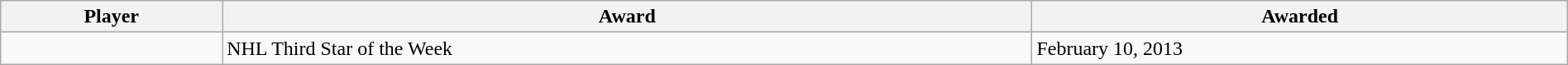<table class="wikitable sortable" style="width:100%;">
<tr align=center>
<th>Player</th>
<th>Award</th>
<th>Awarded</th>
</tr>
<tr>
<td></td>
<td>NHL Third Star of the Week</td>
<td>February 10, 2013</td>
</tr>
</table>
